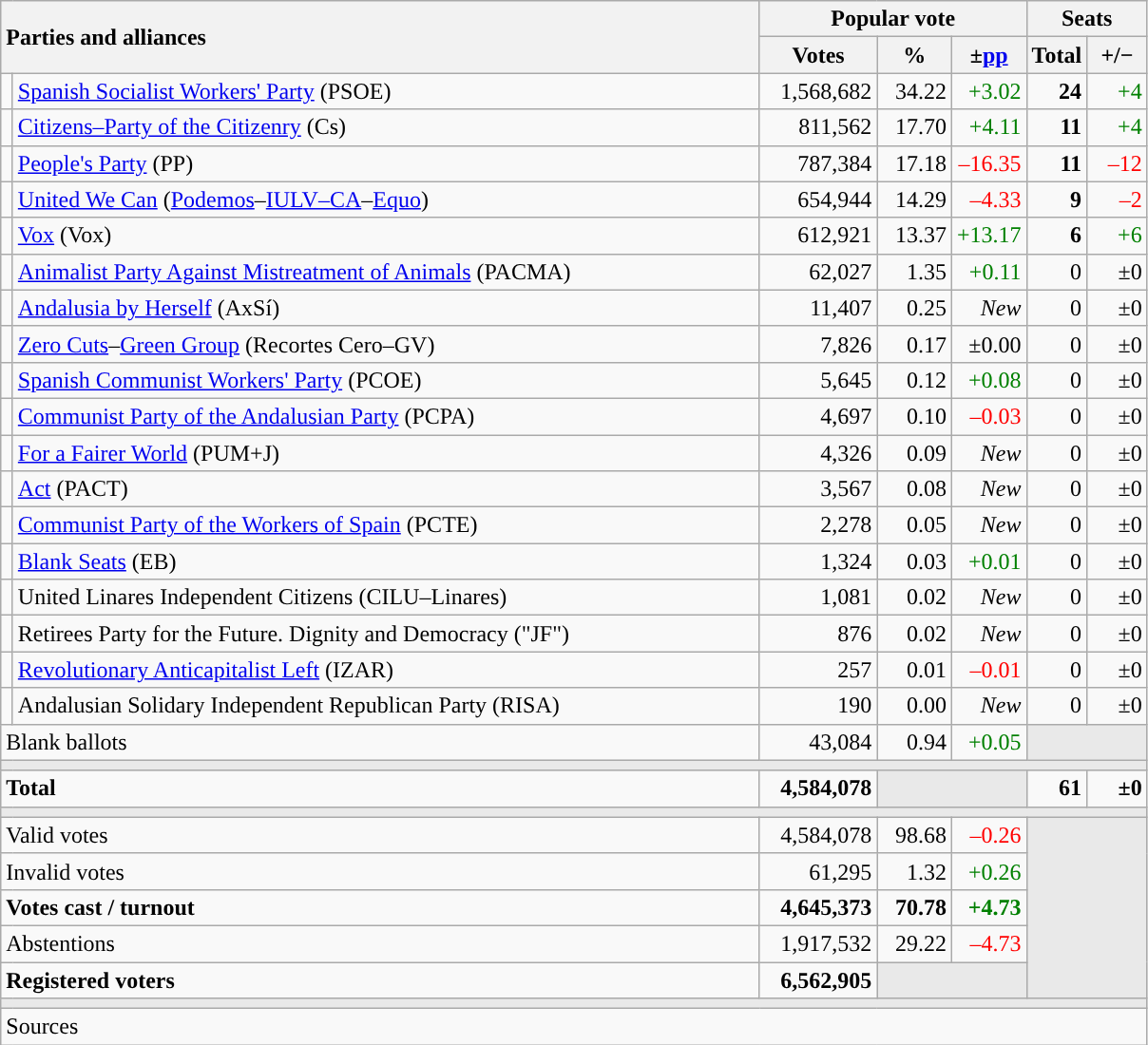<table class="wikitable" style="text-align:right;">
<tr>
<th style="text-align:left;" rowspan="2" colspan="2" width="525">Parties and alliances</th>
<th colspan="3">Popular vote</th>
<th colspan="2">Seats</th>
</tr>
<tr>
<th width="75">Votes</th>
<th width="45">%</th>
<th width="45">±<a href='#'>pp</a></th>
<th width="35">Total</th>
<th width="35">+/−</th>
</tr>
<tr>
<td width="1" style="color:inherit;background:"></td>
<td align="left"><a href='#'>Spanish Socialist Workers' Party</a> (PSOE)</td>
<td>1,568,682</td>
<td>34.22</td>
<td style="color:green;">+3.02</td>
<td><strong>24</strong></td>
<td style="color:green;">+4</td>
</tr>
<tr>
<td style="color:inherit;background:"></td>
<td align="left"><a href='#'>Citizens–Party of the Citizenry</a> (Cs)</td>
<td>811,562</td>
<td>17.70</td>
<td style="color:green;">+4.11</td>
<td><strong>11</strong></td>
<td style="color:green;">+4</td>
</tr>
<tr>
<td style="color:inherit;background:"></td>
<td align="left"><a href='#'>People's Party</a> (PP)</td>
<td>787,384</td>
<td>17.18</td>
<td style="color:red;">–16.35</td>
<td><strong>11</strong></td>
<td style="color:red;">–12</td>
</tr>
<tr>
<td style="color:inherit;background:"></td>
<td align="left"><a href='#'>United We Can</a> (<a href='#'>Podemos</a>–<a href='#'>IULV–CA</a>–<a href='#'>Equo</a>)</td>
<td>654,944</td>
<td>14.29</td>
<td style="color:red;">–4.33</td>
<td><strong>9</strong></td>
<td style="color:red;">–2</td>
</tr>
<tr>
<td style="color:inherit;background:"></td>
<td align="left"><a href='#'>Vox</a> (Vox)</td>
<td>612,921</td>
<td>13.37</td>
<td style="color:green;">+13.17</td>
<td><strong>6</strong></td>
<td style="color:green;">+6</td>
</tr>
<tr>
<td style="color:inherit;background:"></td>
<td align="left"><a href='#'>Animalist Party Against Mistreatment of Animals</a> (PACMA)</td>
<td>62,027</td>
<td>1.35</td>
<td style="color:green;">+0.11</td>
<td>0</td>
<td>±0</td>
</tr>
<tr>
<td style="color:inherit;background:"></td>
<td align="left"><a href='#'>Andalusia by Herself</a> (AxSí)</td>
<td>11,407</td>
<td>0.25</td>
<td><em>New</em></td>
<td>0</td>
<td>±0</td>
</tr>
<tr>
<td style="color:inherit;background:"></td>
<td align="left"><a href='#'>Zero Cuts</a>–<a href='#'>Green Group</a> (Recortes Cero–GV)</td>
<td>7,826</td>
<td>0.17</td>
<td>±0.00</td>
<td>0</td>
<td>±0</td>
</tr>
<tr>
<td style="color:inherit;background:"></td>
<td align="left"><a href='#'>Spanish Communist Workers' Party</a> (PCOE)</td>
<td>5,645</td>
<td>0.12</td>
<td style="color:green;">+0.08</td>
<td>0</td>
<td>±0</td>
</tr>
<tr>
<td style="color:inherit;background:"></td>
<td align="left"><a href='#'>Communist Party of the Andalusian Party</a> (PCPA)</td>
<td>4,697</td>
<td>0.10</td>
<td style="color:red;">–0.03</td>
<td>0</td>
<td>±0</td>
</tr>
<tr>
<td style="color:inherit;background:"></td>
<td align="left"><a href='#'>For a Fairer World</a> (PUM+J)</td>
<td>4,326</td>
<td>0.09</td>
<td><em>New</em></td>
<td>0</td>
<td>±0</td>
</tr>
<tr>
<td style="color:inherit;background:"></td>
<td align="left"><a href='#'>Act</a> (PACT)</td>
<td>3,567</td>
<td>0.08</td>
<td><em>New</em></td>
<td>0</td>
<td>±0</td>
</tr>
<tr>
<td style="color:inherit;background:"></td>
<td align="left"><a href='#'>Communist Party of the Workers of Spain</a> (PCTE)</td>
<td>2,278</td>
<td>0.05</td>
<td><em>New</em></td>
<td>0</td>
<td>±0</td>
</tr>
<tr>
<td style="color:inherit;background:"></td>
<td align="left"><a href='#'>Blank Seats</a> (EB)</td>
<td>1,324</td>
<td>0.03</td>
<td style="color:green;">+0.01</td>
<td>0</td>
<td>±0</td>
</tr>
<tr>
<td style="color:inherit;background:"></td>
<td align="left">United Linares Independent Citizens (CILU–Linares)</td>
<td>1,081</td>
<td>0.02</td>
<td><em>New</em></td>
<td>0</td>
<td>±0</td>
</tr>
<tr>
<td style="color:inherit;background:"></td>
<td align="left">Retirees Party for the Future. Dignity and Democracy ("JF")</td>
<td>876</td>
<td>0.02</td>
<td><em>New</em></td>
<td>0</td>
<td>±0</td>
</tr>
<tr>
<td style="color:inherit;background:"></td>
<td align="left"><a href='#'>Revolutionary Anticapitalist Left</a> (IZAR)</td>
<td>257</td>
<td>0.01</td>
<td style="color:red;">–0.01</td>
<td>0</td>
<td>±0</td>
</tr>
<tr>
<td style="color:inherit;background:"></td>
<td align="left">Andalusian Solidary Independent Republican Party (RISA)</td>
<td>190</td>
<td>0.00</td>
<td><em>New</em></td>
<td>0</td>
<td>±0</td>
</tr>
<tr>
<td align="left" colspan="2">Blank ballots</td>
<td>43,084</td>
<td>0.94</td>
<td style="color:green;">+0.05</td>
<td bgcolor="#E9E9E9" colspan="2"></td>
</tr>
<tr>
<td colspan="7" bgcolor="#E9E9E9"></td>
</tr>
<tr style="font-weight:bold;">
<td align="left" colspan="2">Total</td>
<td>4,584,078</td>
<td bgcolor="#E9E9E9" colspan="2"></td>
<td>61</td>
<td>±0</td>
</tr>
<tr>
<td colspan="7" bgcolor="#E9E9E9"></td>
</tr>
<tr>
<td align="left" colspan="2">Valid votes</td>
<td>4,584,078</td>
<td>98.68</td>
<td style="color:red;">–0.26</td>
<td bgcolor="#E9E9E9" colspan="2" rowspan="5"></td>
</tr>
<tr>
<td align="left" colspan="2">Invalid votes</td>
<td>61,295</td>
<td>1.32</td>
<td style="color:green;">+0.26</td>
</tr>
<tr style="font-weight:bold;">
<td align="left" colspan="2">Votes cast / turnout</td>
<td>4,645,373</td>
<td>70.78</td>
<td style="color:green;">+4.73</td>
</tr>
<tr>
<td align="left" colspan="2">Abstentions</td>
<td>1,917,532</td>
<td>29.22</td>
<td style="color:red;">–4.73</td>
</tr>
<tr style="font-weight:bold;">
<td align="left" colspan="2">Registered voters</td>
<td>6,562,905</td>
<td bgcolor="#E9E9E9" colspan="2"></td>
</tr>
<tr>
<td colspan="7" bgcolor="#E9E9E9"></td>
</tr>
<tr>
<td align="left" colspan="7">Sources</td>
</tr>
</table>
